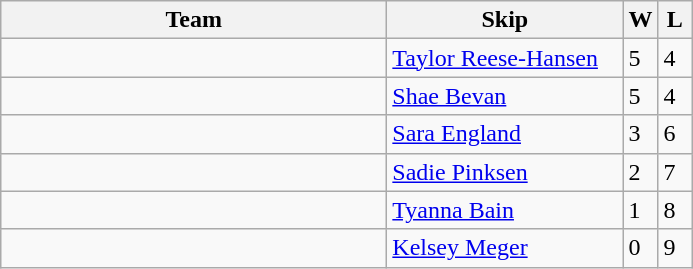<table class="wikitable">
<tr>
<th width=250>Team</th>
<th width=150>Skip</th>
<th width=15>W</th>
<th width=15>L</th>
</tr>
<tr>
<td></td>
<td><a href='#'>Taylor Reese-Hansen</a></td>
<td>5</td>
<td>4</td>
</tr>
<tr>
<td></td>
<td><a href='#'>Shae Bevan</a></td>
<td>5</td>
<td>4</td>
</tr>
<tr>
<td></td>
<td><a href='#'>Sara England</a></td>
<td>3</td>
<td>6</td>
</tr>
<tr>
<td></td>
<td><a href='#'>Sadie Pinksen</a></td>
<td>2</td>
<td>7</td>
</tr>
<tr>
<td></td>
<td><a href='#'>Tyanna Bain</a></td>
<td>1</td>
<td>8</td>
</tr>
<tr>
<td></td>
<td><a href='#'>Kelsey Meger</a></td>
<td>0</td>
<td>9</td>
</tr>
</table>
